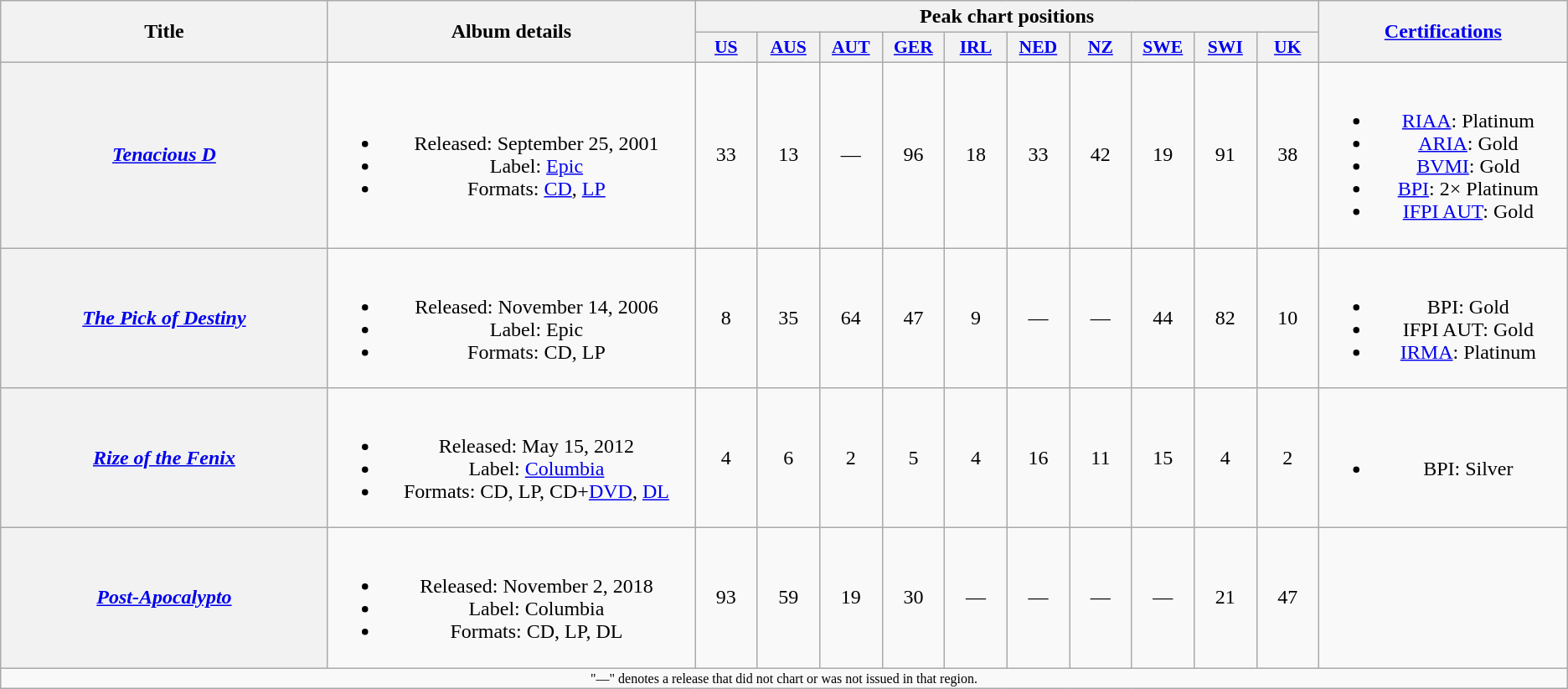<table class="wikitable plainrowheaders" style="text-align:center;">
<tr>
<th scope="col" rowspan="2" style="width:16em;">Title</th>
<th scope="col" rowspan="2" style="width:18em;">Album details</th>
<th scope="col" colspan="10">Peak chart positions</th>
<th scope="col" rowspan="2" style="width:12em;"><a href='#'>Certifications</a></th>
</tr>
<tr>
<th scope="col" style="width:3em;font-size:90%;"><a href='#'>US</a><br></th>
<th scope="col" style="width:3em;font-size:90%;"><a href='#'>AUS</a><br></th>
<th scope="col" style="width:3em;font-size:90%;"><a href='#'>AUT</a><br></th>
<th scope="col" style="width:3em;font-size:90%;"><a href='#'>GER</a><br></th>
<th scope="col" style="width:3em;font-size:90%;"><a href='#'>IRL</a><br></th>
<th scope="col" style="width:3em;font-size:90%;"><a href='#'>NED</a><br></th>
<th scope="col" style="width:3em;font-size:90%;"><a href='#'>NZ</a><br></th>
<th scope="col" style="width:3em;font-size:90%;"><a href='#'>SWE</a><br></th>
<th scope="col" style="width:3em;font-size:90%;"><a href='#'>SWI</a><br></th>
<th scope="col" style="width:3em;font-size:90%;"><a href='#'>UK</a><br></th>
</tr>
<tr>
<th scope="row"><em><a href='#'>Tenacious D</a></em></th>
<td><br><ul><li>Released: September 25, 2001</li><li>Label: <a href='#'>Epic</a></li><li>Formats: <a href='#'>CD</a>, <a href='#'>LP</a></li></ul></td>
<td>33</td>
<td>13</td>
<td>—</td>
<td>96</td>
<td>18</td>
<td>33</td>
<td>42</td>
<td>19</td>
<td>91</td>
<td>38</td>
<td><br><ul><li><a href='#'>RIAA</a>: Platinum</li><li><a href='#'>ARIA</a>: Gold</li><li><a href='#'>BVMI</a>: Gold</li><li><a href='#'>BPI</a>: 2× Platinum</li><li><a href='#'>IFPI AUT</a>: Gold</li></ul></td>
</tr>
<tr>
<th scope="row"><em><a href='#'>The Pick of Destiny</a></em></th>
<td><br><ul><li>Released: November 14, 2006</li><li>Label: Epic</li><li>Formats: CD, LP</li></ul></td>
<td>8</td>
<td>35</td>
<td>64</td>
<td>47</td>
<td>9</td>
<td>—</td>
<td>—</td>
<td>44</td>
<td>82</td>
<td>10</td>
<td><br><ul><li>BPI: Gold</li><li>IFPI AUT: Gold</li><li><a href='#'>IRMA</a>: Platinum</li></ul></td>
</tr>
<tr>
<th scope="row"><em><a href='#'>Rize of the Fenix</a></em></th>
<td><br><ul><li>Released: May 15, 2012</li><li>Label: <a href='#'>Columbia</a></li><li>Formats: CD, LP, CD+<a href='#'>DVD</a>, <a href='#'>DL</a></li></ul></td>
<td>4</td>
<td>6</td>
<td>2</td>
<td>5</td>
<td>4</td>
<td>16</td>
<td>11</td>
<td>15</td>
<td>4</td>
<td>2</td>
<td><br><ul><li>BPI: Silver</li></ul></td>
</tr>
<tr>
<th scope="row"><em><a href='#'>Post-Apocalypto</a></em></th>
<td><br><ul><li>Released: November 2, 2018</li><li>Label: Columbia</li><li>Formats: CD, LP, DL</li></ul></td>
<td>93</td>
<td>59</td>
<td>19</td>
<td>30</td>
<td>—</td>
<td>—</td>
<td>—</td>
<td>—</td>
<td>21</td>
<td>47</td>
<td></td>
</tr>
<tr>
<td colspan="13" style="font-size: 8pt">"—" denotes a release that did not chart or was not issued in that region.</td>
</tr>
</table>
